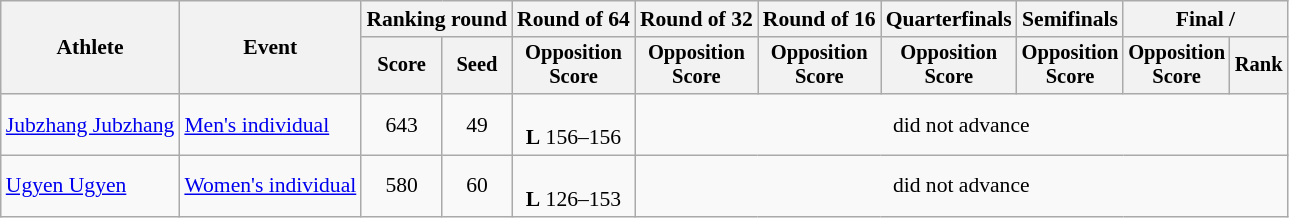<table class="wikitable" style="font-size:90%">
<tr>
<th rowspan="2">Athlete</th>
<th rowspan="2">Event</th>
<th colspan="2">Ranking round</th>
<th>Round of 64</th>
<th>Round of 32</th>
<th>Round of 16</th>
<th>Quarterfinals</th>
<th>Semifinals</th>
<th colspan="2">Final / </th>
</tr>
<tr style="font-size:95%">
<th>Score</th>
<th>Seed</th>
<th>Opposition<br>Score</th>
<th>Opposition<br>Score</th>
<th>Opposition<br>Score</th>
<th>Opposition<br>Score</th>
<th>Opposition<br>Score</th>
<th>Opposition<br>Score</th>
<th>Rank</th>
</tr>
<tr align=center>
<td align=left><a href='#'>Jubzhang Jubzhang</a></td>
<td align=left><a href='#'>Men's individual</a></td>
<td>643</td>
<td>49</td>
<td><br><strong>L</strong> 156–156</td>
<td colspan=6>did not advance</td>
</tr>
<tr align=center>
<td align=left><a href='#'>Ugyen Ugyen</a></td>
<td align=left><a href='#'>Women's individual</a></td>
<td>580</td>
<td>60</td>
<td><br><strong>L</strong> 126–153</td>
<td colspan=6>did not advance</td>
</tr>
</table>
